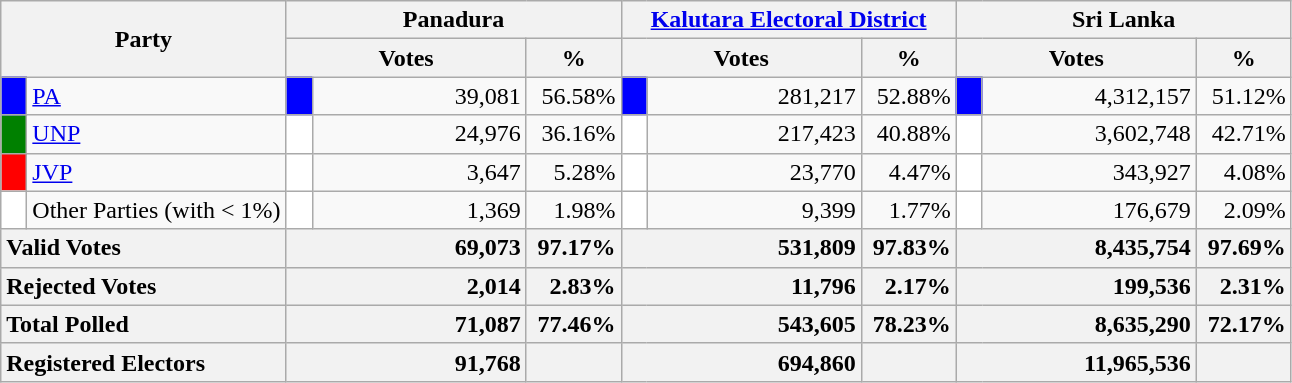<table class="wikitable">
<tr>
<th colspan="2" width="144px"rowspan="2">Party</th>
<th colspan="3" width="216px">Panadura</th>
<th colspan="3" width="216px"><a href='#'>Kalutara Electoral District</a></th>
<th colspan="3" width="216px">Sri Lanka</th>
</tr>
<tr>
<th colspan="2" width="144px">Votes</th>
<th>%</th>
<th colspan="2" width="144px">Votes</th>
<th>%</th>
<th colspan="2" width="144px">Votes</th>
<th>%</th>
</tr>
<tr>
<td style="background-color:blue;" width="10px"></td>
<td style="text-align:left;"><a href='#'>PA</a></td>
<td style="background-color:blue;" width="10px"></td>
<td style="text-align:right;">39,081</td>
<td style="text-align:right;">56.58%</td>
<td style="background-color:blue;" width="10px"></td>
<td style="text-align:right;">281,217</td>
<td style="text-align:right;">52.88%</td>
<td style="background-color:blue;" width="10px"></td>
<td style="text-align:right;">4,312,157</td>
<td style="text-align:right;">51.12%</td>
</tr>
<tr>
<td style="background-color:green;" width="10px"></td>
<td style="text-align:left;"><a href='#'>UNP</a></td>
<td style="background-color:white;" width="10px"></td>
<td style="text-align:right;">24,976</td>
<td style="text-align:right;">36.16%</td>
<td style="background-color:white;" width="10px"></td>
<td style="text-align:right;">217,423</td>
<td style="text-align:right;">40.88%</td>
<td style="background-color:white;" width="10px"></td>
<td style="text-align:right;">3,602,748</td>
<td style="text-align:right;">42.71%</td>
</tr>
<tr>
<td style="background-color:red;" width="10px"></td>
<td style="text-align:left;"><a href='#'>JVP</a></td>
<td style="background-color:white;" width="10px"></td>
<td style="text-align:right;">3,647</td>
<td style="text-align:right;">5.28%</td>
<td style="background-color:white;" width="10px"></td>
<td style="text-align:right;">23,770</td>
<td style="text-align:right;">4.47%</td>
<td style="background-color:white;" width="10px"></td>
<td style="text-align:right;">343,927</td>
<td style="text-align:right;">4.08%</td>
</tr>
<tr>
<td style="background-color:white;" width="10px"></td>
<td style="text-align:left;">Other Parties (with < 1%)</td>
<td style="background-color:white;" width="10px"></td>
<td style="text-align:right;">1,369</td>
<td style="text-align:right;">1.98%</td>
<td style="background-color:white;" width="10px"></td>
<td style="text-align:right;">9,399</td>
<td style="text-align:right;">1.77%</td>
<td style="background-color:white;" width="10px"></td>
<td style="text-align:right;">176,679</td>
<td style="text-align:right;">2.09%</td>
</tr>
<tr>
<th colspan="2" width="144px"style="text-align:left;">Valid Votes</th>
<th style="text-align:right;"colspan="2" width="144px">69,073</th>
<th style="text-align:right;">97.17%</th>
<th style="text-align:right;"colspan="2" width="144px">531,809</th>
<th style="text-align:right;">97.83%</th>
<th style="text-align:right;"colspan="2" width="144px">8,435,754</th>
<th style="text-align:right;">97.69%</th>
</tr>
<tr>
<th colspan="2" width="144px"style="text-align:left;">Rejected Votes</th>
<th style="text-align:right;"colspan="2" width="144px">2,014</th>
<th style="text-align:right;">2.83%</th>
<th style="text-align:right;"colspan="2" width="144px">11,796</th>
<th style="text-align:right;">2.17%</th>
<th style="text-align:right;"colspan="2" width="144px">199,536</th>
<th style="text-align:right;">2.31%</th>
</tr>
<tr>
<th colspan="2" width="144px"style="text-align:left;">Total Polled</th>
<th style="text-align:right;"colspan="2" width="144px">71,087</th>
<th style="text-align:right;">77.46%</th>
<th style="text-align:right;"colspan="2" width="144px">543,605</th>
<th style="text-align:right;">78.23%</th>
<th style="text-align:right;"colspan="2" width="144px">8,635,290</th>
<th style="text-align:right;">72.17%</th>
</tr>
<tr>
<th colspan="2" width="144px"style="text-align:left;">Registered Electors</th>
<th style="text-align:right;"colspan="2" width="144px">91,768</th>
<th></th>
<th style="text-align:right;"colspan="2" width="144px">694,860</th>
<th></th>
<th style="text-align:right;"colspan="2" width="144px">11,965,536</th>
<th></th>
</tr>
</table>
